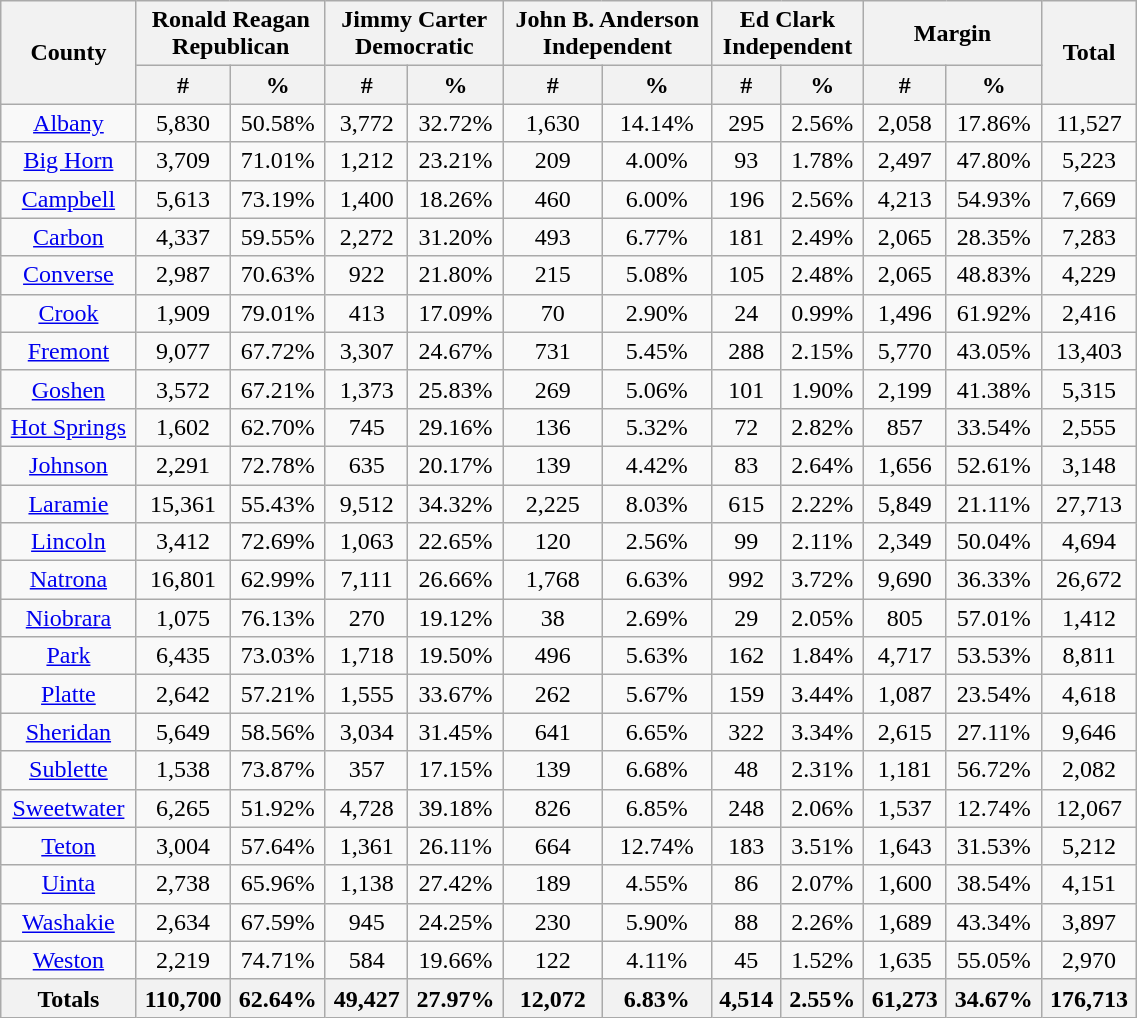<table width="60%" class="wikitable sortable" style="text-align:center">
<tr>
<th style="text-align:center;" rowspan="2">County</th>
<th style="text-align:center;" colspan="2">Ronald Reagan<br>Republican</th>
<th style="text-align:center;" colspan="2">Jimmy Carter <br>Democratic</th>
<th style="text-align:center;" colspan="2">John B. Anderson<br>Independent</th>
<th style="text-align:center;" colspan="2">Ed Clark<br>Independent</th>
<th style="text-align:center;" colspan="2">Margin</th>
<th style="text-align:center;" rowspan="2">Total</th>
</tr>
<tr>
<th style="text-align:center;" data-sort-type="number">#</th>
<th style="text-align:center;" data-sort-type="number">%</th>
<th style="text-align:center;" data-sort-type="number">#</th>
<th style="text-align:center;" data-sort-type="number">%</th>
<th style="text-align:center;" data-sort-type="number">#</th>
<th style="text-align:center;" data-sort-type="number">%</th>
<th style="text-align:center;" data-sort-type="number">#</th>
<th style="text-align:center;" data-sort-type="number">%</th>
<th style="text-align:center;" data-sort-type="number">#</th>
<th style="text-align:center;" data-sort-type="number">%</th>
</tr>
<tr style="text-align:center;">
<td><a href='#'>Albany</a></td>
<td>5,830</td>
<td>50.58%</td>
<td>3,772</td>
<td>32.72%</td>
<td>1,630</td>
<td>14.14%</td>
<td>295</td>
<td>2.56%</td>
<td>2,058</td>
<td>17.86%</td>
<td>11,527</td>
</tr>
<tr style="text-align:center;">
<td><a href='#'>Big Horn</a></td>
<td>3,709</td>
<td>71.01%</td>
<td>1,212</td>
<td>23.21%</td>
<td>209</td>
<td>4.00%</td>
<td>93</td>
<td>1.78%</td>
<td>2,497</td>
<td>47.80%</td>
<td>5,223</td>
</tr>
<tr style="text-align:center;">
<td><a href='#'>Campbell</a></td>
<td>5,613</td>
<td>73.19%</td>
<td>1,400</td>
<td>18.26%</td>
<td>460</td>
<td>6.00%</td>
<td>196</td>
<td>2.56%</td>
<td>4,213</td>
<td>54.93%</td>
<td>7,669</td>
</tr>
<tr style="text-align:center;">
<td><a href='#'>Carbon</a></td>
<td>4,337</td>
<td>59.55%</td>
<td>2,272</td>
<td>31.20%</td>
<td>493</td>
<td>6.77%</td>
<td>181</td>
<td>2.49%</td>
<td>2,065</td>
<td>28.35%</td>
<td>7,283</td>
</tr>
<tr style="text-align:center;">
<td><a href='#'>Converse</a></td>
<td>2,987</td>
<td>70.63%</td>
<td>922</td>
<td>21.80%</td>
<td>215</td>
<td>5.08%</td>
<td>105</td>
<td>2.48%</td>
<td>2,065</td>
<td>48.83%</td>
<td>4,229</td>
</tr>
<tr style="text-align:center;">
<td><a href='#'>Crook</a></td>
<td>1,909</td>
<td>79.01%</td>
<td>413</td>
<td>17.09%</td>
<td>70</td>
<td>2.90%</td>
<td>24</td>
<td>0.99%</td>
<td>1,496</td>
<td>61.92%</td>
<td>2,416</td>
</tr>
<tr style="text-align:center;">
<td><a href='#'>Fremont</a></td>
<td>9,077</td>
<td>67.72%</td>
<td>3,307</td>
<td>24.67%</td>
<td>731</td>
<td>5.45%</td>
<td>288</td>
<td>2.15%</td>
<td>5,770</td>
<td>43.05%</td>
<td>13,403</td>
</tr>
<tr style="text-align:center;">
<td><a href='#'>Goshen</a></td>
<td>3,572</td>
<td>67.21%</td>
<td>1,373</td>
<td>25.83%</td>
<td>269</td>
<td>5.06%</td>
<td>101</td>
<td>1.90%</td>
<td>2,199</td>
<td>41.38%</td>
<td>5,315</td>
</tr>
<tr style="text-align:center;">
<td><a href='#'>Hot Springs</a></td>
<td>1,602</td>
<td>62.70%</td>
<td>745</td>
<td>29.16%</td>
<td>136</td>
<td>5.32%</td>
<td>72</td>
<td>2.82%</td>
<td>857</td>
<td>33.54%</td>
<td>2,555</td>
</tr>
<tr style="text-align:center;">
<td><a href='#'>Johnson</a></td>
<td>2,291</td>
<td>72.78%</td>
<td>635</td>
<td>20.17%</td>
<td>139</td>
<td>4.42%</td>
<td>83</td>
<td>2.64%</td>
<td>1,656</td>
<td>52.61%</td>
<td>3,148</td>
</tr>
<tr style="text-align:center;">
<td><a href='#'>Laramie</a></td>
<td>15,361</td>
<td>55.43%</td>
<td>9,512</td>
<td>34.32%</td>
<td>2,225</td>
<td>8.03%</td>
<td>615</td>
<td>2.22%</td>
<td>5,849</td>
<td>21.11%</td>
<td>27,713</td>
</tr>
<tr style="text-align:center;">
<td><a href='#'>Lincoln</a></td>
<td>3,412</td>
<td>72.69%</td>
<td>1,063</td>
<td>22.65%</td>
<td>120</td>
<td>2.56%</td>
<td>99</td>
<td>2.11%</td>
<td>2,349</td>
<td>50.04%</td>
<td>4,694</td>
</tr>
<tr style="text-align:center;">
<td><a href='#'>Natrona</a></td>
<td>16,801</td>
<td>62.99%</td>
<td>7,111</td>
<td>26.66%</td>
<td>1,768</td>
<td>6.63%</td>
<td>992</td>
<td>3.72%</td>
<td>9,690</td>
<td>36.33%</td>
<td>26,672</td>
</tr>
<tr style="text-align:center;">
<td><a href='#'>Niobrara</a></td>
<td>1,075</td>
<td>76.13%</td>
<td>270</td>
<td>19.12%</td>
<td>38</td>
<td>2.69%</td>
<td>29</td>
<td>2.05%</td>
<td>805</td>
<td>57.01%</td>
<td>1,412</td>
</tr>
<tr style="text-align:center;">
<td><a href='#'>Park</a></td>
<td>6,435</td>
<td>73.03%</td>
<td>1,718</td>
<td>19.50%</td>
<td>496</td>
<td>5.63%</td>
<td>162</td>
<td>1.84%</td>
<td>4,717</td>
<td>53.53%</td>
<td>8,811</td>
</tr>
<tr style="text-align:center;">
<td><a href='#'>Platte</a></td>
<td>2,642</td>
<td>57.21%</td>
<td>1,555</td>
<td>33.67%</td>
<td>262</td>
<td>5.67%</td>
<td>159</td>
<td>3.44%</td>
<td>1,087</td>
<td>23.54%</td>
<td>4,618</td>
</tr>
<tr style="text-align:center;">
<td><a href='#'>Sheridan</a></td>
<td>5,649</td>
<td>58.56%</td>
<td>3,034</td>
<td>31.45%</td>
<td>641</td>
<td>6.65%</td>
<td>322</td>
<td>3.34%</td>
<td>2,615</td>
<td>27.11%</td>
<td>9,646</td>
</tr>
<tr style="text-align:center;">
<td><a href='#'>Sublette</a></td>
<td>1,538</td>
<td>73.87%</td>
<td>357</td>
<td>17.15%</td>
<td>139</td>
<td>6.68%</td>
<td>48</td>
<td>2.31%</td>
<td>1,181</td>
<td>56.72%</td>
<td>2,082</td>
</tr>
<tr style="text-align:center;">
<td><a href='#'>Sweetwater</a></td>
<td>6,265</td>
<td>51.92%</td>
<td>4,728</td>
<td>39.18%</td>
<td>826</td>
<td>6.85%</td>
<td>248</td>
<td>2.06%</td>
<td>1,537</td>
<td>12.74%</td>
<td>12,067</td>
</tr>
<tr style="text-align:center;">
<td><a href='#'>Teton</a></td>
<td>3,004</td>
<td>57.64%</td>
<td>1,361</td>
<td>26.11%</td>
<td>664</td>
<td>12.74%</td>
<td>183</td>
<td>3.51%</td>
<td>1,643</td>
<td>31.53%</td>
<td>5,212</td>
</tr>
<tr style="text-align:center;">
<td><a href='#'>Uinta</a></td>
<td>2,738</td>
<td>65.96%</td>
<td>1,138</td>
<td>27.42%</td>
<td>189</td>
<td>4.55%</td>
<td>86</td>
<td>2.07%</td>
<td>1,600</td>
<td>38.54%</td>
<td>4,151</td>
</tr>
<tr style="text-align:center;">
<td><a href='#'>Washakie</a></td>
<td>2,634</td>
<td>67.59%</td>
<td>945</td>
<td>24.25%</td>
<td>230</td>
<td>5.90%</td>
<td>88</td>
<td>2.26%</td>
<td>1,689</td>
<td>43.34%</td>
<td>3,897</td>
</tr>
<tr style="text-align:center;">
<td><a href='#'>Weston</a></td>
<td>2,219</td>
<td>74.71%</td>
<td>584</td>
<td>19.66%</td>
<td>122</td>
<td>4.11%</td>
<td>45</td>
<td>1.52%</td>
<td>1,635</td>
<td>55.05%</td>
<td>2,970</td>
</tr>
<tr style="text-align:center;">
<th>Totals</th>
<th>110,700</th>
<th>62.64%</th>
<th>49,427</th>
<th>27.97%</th>
<th>12,072</th>
<th>6.83%</th>
<th>4,514</th>
<th>2.55%</th>
<th>61,273</th>
<th>34.67%</th>
<th>176,713</th>
</tr>
</table>
